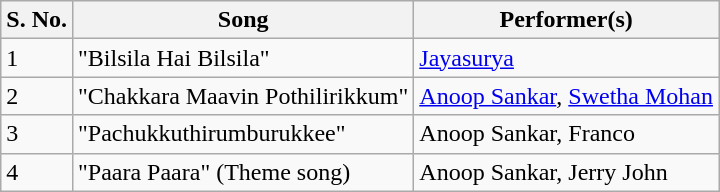<table class="wikitable">
<tr>
<th>S. No.</th>
<th>Song</th>
<th>Performer(s)</th>
</tr>
<tr>
<td>1</td>
<td>"Bilsila Hai Bilsila"</td>
<td><a href='#'>Jayasurya</a></td>
</tr>
<tr>
<td>2</td>
<td>"Chakkara Maavin Pothilirikkum"</td>
<td><a href='#'>Anoop Sankar</a>, <a href='#'>Swetha Mohan</a></td>
</tr>
<tr>
<td>3</td>
<td>"Pachukkuthirumburukkee"</td>
<td>Anoop Sankar, Franco</td>
</tr>
<tr>
<td>4</td>
<td>"Paara Paara" (Theme song)</td>
<td>Anoop Sankar, Jerry John</td>
</tr>
</table>
